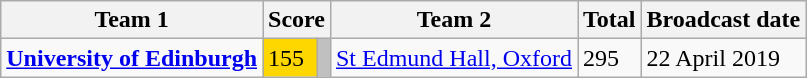<table class="wikitable">
<tr>
<th>Team 1</th>
<th colspan="2">Score</th>
<th>Team 2</th>
<th>Total</th>
<th>Broadcast date</th>
</tr>
<tr>
<td><strong><a href='#'>University of Edinburgh</a></strong></td>
<td style="background:gold">155</td>
<td style="background:silver"></td>
<td><a href='#'>St Edmund Hall, Oxford</a></td>
<td>295</td>
<td>22 April 2019</td>
</tr>
</table>
